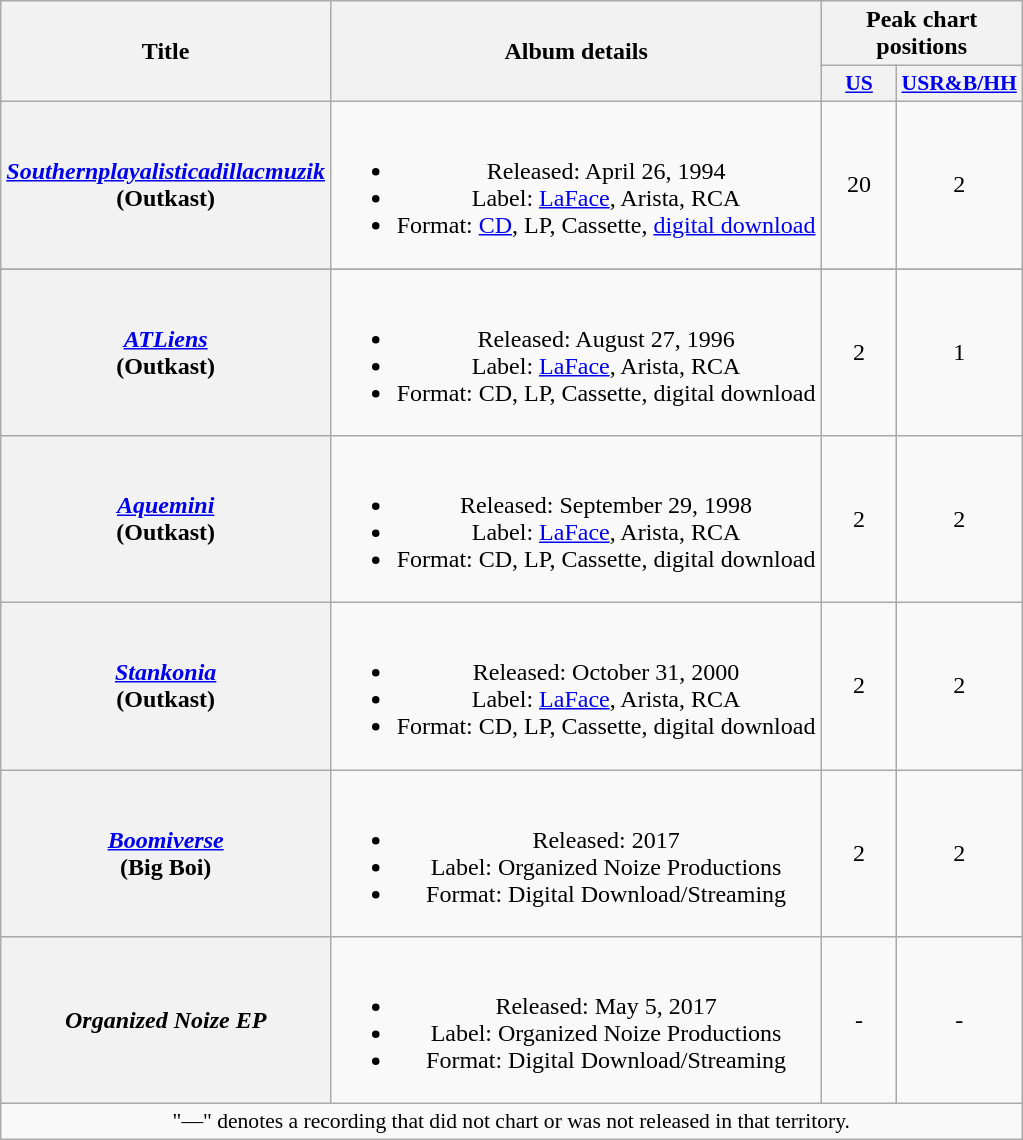<table class="wikitable plainrowheaders" style="text-align:center;">
<tr>
<th rowspan="2" scope="col" style="width:12em;">Title</th>
<th rowspan="2" scope="col" style="width:20em;">Album details</th>
<th colspan="2" scope="col">Peak chart positions</th>
</tr>
<tr>
<th scope="col" style="width:3em;font-size:90%;"><a href='#'>US</a></th>
<th scope="col" style="width:3em;font-size:90%;"><a href='#'>USR&B/HH</a></th>
</tr>
<tr>
<th scope="row"><em><a href='#'>Southernplayalisticadillacmuzik</a></em><br>(Outkast)</th>
<td><br><ul><li>Released: April 26, 1994</li><li>Label: <a href='#'>LaFace</a>, Arista, RCA</li><li>Format: <a href='#'>CD</a>, LP, Cassette, <a href='#'>digital download</a></li></ul></td>
<td>20</td>
<td>2</td>
</tr>
<tr>
</tr>
<tr>
<th scope="row"><em><a href='#'>ATLiens</a></em><br>(Outkast)</th>
<td><br><ul><li>Released: August 27, 1996</li><li>Label: <a href='#'>LaFace</a>, Arista, RCA</li><li>Format: CD, LP, Cassette, digital download</li></ul></td>
<td>2</td>
<td>1</td>
</tr>
<tr>
<th scope="row"><em><a href='#'>Aquemini</a></em><br>(Outkast)</th>
<td><br><ul><li>Released: September 29, 1998</li><li>Label: <a href='#'>LaFace</a>, Arista, RCA</li><li>Format: CD, LP, Cassette, digital download</li></ul></td>
<td>2</td>
<td>2</td>
</tr>
<tr>
<th scope="row"><em><a href='#'>Stankonia</a></em><br>(Outkast)</th>
<td><br><ul><li>Released: October 31, 2000</li><li>Label: <a href='#'>LaFace</a>, Arista, RCA</li><li>Format: CD, LP, Cassette, digital download</li></ul></td>
<td>2</td>
<td>2</td>
</tr>
<tr>
<th scope="row"><em><a href='#'>Boomiverse</a></em><br>(Big Boi)</th>
<td><br><ul><li>Released: 2017</li><li>Label: Organized Noize Productions</li><li>Format: Digital Download/Streaming</li></ul></td>
<td>2</td>
<td>2</td>
</tr>
<tr>
<th scope="row"><em>Organized Noize EP</em></th>
<td><br><ul><li>Released: May 5, 2017</li><li>Label: Organized Noize Productions</li><li>Format: Digital Download/Streaming</li></ul></td>
<td>-</td>
<td>-</td>
</tr>
<tr>
<td colspan="7" style="font-size:90%">"—" denotes a recording that did not chart or was not released in that territory.</td>
</tr>
</table>
